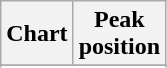<table class="wikitable plainrowheaders">
<tr>
<th>Chart</th>
<th>Peak<br>position</th>
</tr>
<tr>
</tr>
<tr>
</tr>
</table>
